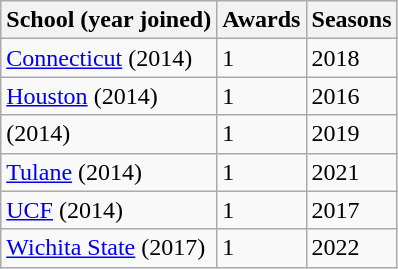<table class="wikitable" border="1">
<tr>
<th>School (year joined)</th>
<th>Awards</th>
<th>Seasons</th>
</tr>
<tr>
<td><a href='#'>Connecticut</a> (2014)</td>
<td>1</td>
<td>2018</td>
</tr>
<tr>
<td><a href='#'>Houston</a> (2014)</td>
<td>1</td>
<td>2016</td>
</tr>
<tr>
<td> (2014)</td>
<td>1</td>
<td>2019</td>
</tr>
<tr>
<td><a href='#'>Tulane</a> (2014)</td>
<td>1</td>
<td>2021</td>
</tr>
<tr>
<td><a href='#'>UCF</a> (2014)</td>
<td>1</td>
<td>2017</td>
</tr>
<tr>
<td><a href='#'>Wichita State</a> (2017)</td>
<td>1</td>
<td>2022</td>
</tr>
</table>
